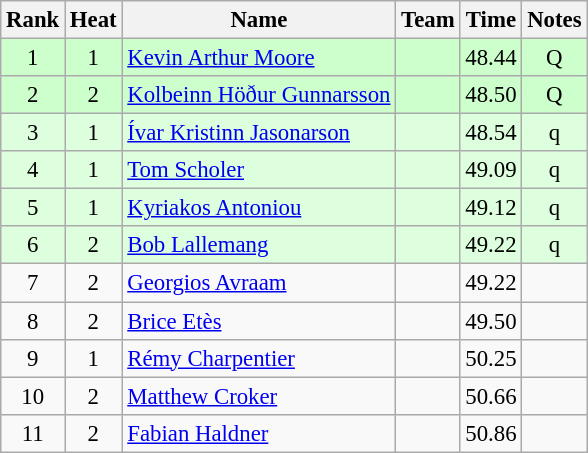<table class="wikitable sortable" style="text-align:center;font-size:95%">
<tr>
<th>Rank</th>
<th>Heat</th>
<th>Name</th>
<th>Team</th>
<th>Time</th>
<th>Notes</th>
</tr>
<tr bgcolor=ccffcc>
<td>1</td>
<td>1</td>
<td align="left"><a href='#'>Kevin Arthur Moore</a></td>
<td align=left></td>
<td>48.44</td>
<td>Q</td>
</tr>
<tr bgcolor=ccffcc>
<td>2</td>
<td>2</td>
<td align="left"><a href='#'>Kolbeinn Höður Gunnarsson</a></td>
<td align=left></td>
<td>48.50</td>
<td>Q</td>
</tr>
<tr bgcolor=ddffdd>
<td>3</td>
<td>1</td>
<td align="left"><a href='#'>Ívar Kristinn Jasonarson</a></td>
<td align=left></td>
<td>48.54</td>
<td>q</td>
</tr>
<tr bgcolor=ddffdd>
<td>4</td>
<td>1</td>
<td align="left"><a href='#'>Tom Scholer</a></td>
<td align=left></td>
<td>49.09</td>
<td>q</td>
</tr>
<tr bgcolor=ddffdd>
<td>5</td>
<td>1</td>
<td align="left"><a href='#'>Kyriakos Antoniou</a></td>
<td align=left></td>
<td>49.12</td>
<td>q</td>
</tr>
<tr bgcolor=ddffdd>
<td>6</td>
<td>2</td>
<td align="left"><a href='#'>Bob Lallemang</a></td>
<td align=left></td>
<td>49.22</td>
<td>q</td>
</tr>
<tr>
<td>7</td>
<td>2</td>
<td align="left"><a href='#'>Georgios Avraam</a></td>
<td align=left></td>
<td>49.22</td>
<td></td>
</tr>
<tr>
<td>8</td>
<td>2</td>
<td align="left"><a href='#'>Brice Etès</a></td>
<td align=left></td>
<td>49.50</td>
<td></td>
</tr>
<tr>
<td>9</td>
<td>1</td>
<td align="left"><a href='#'>Rémy Charpentier</a></td>
<td align=left></td>
<td>50.25</td>
<td></td>
</tr>
<tr>
<td>10</td>
<td>2</td>
<td align="left"><a href='#'>Matthew Croker</a></td>
<td align=left></td>
<td>50.66</td>
<td></td>
</tr>
<tr>
<td>11</td>
<td>2</td>
<td align="left"><a href='#'>Fabian Haldner</a></td>
<td align=left></td>
<td>50.86</td>
<td></td>
</tr>
</table>
